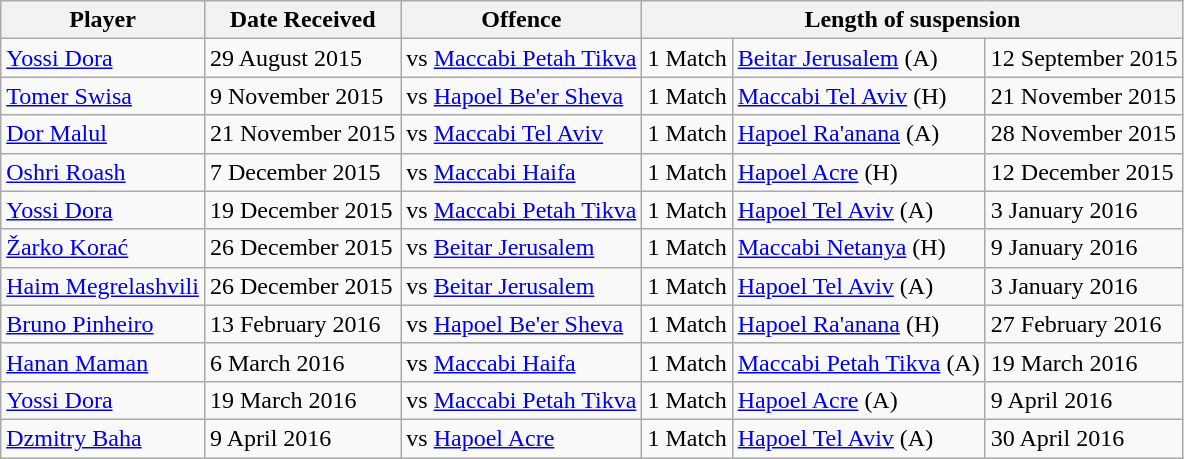<table class="wikitable">
<tr>
<th>Player</th>
<th>Date Received</th>
<th>Offence</th>
<th colspan="4">Length of suspension</th>
</tr>
<tr>
<td><a href='#'>Yossi Dora</a></td>
<td>29 August 2015</td>
<td> vs <a href='#'>Maccabi Petah Tikva</a></td>
<td>1 Match</td>
<td><a href='#'>Beitar Jerusalem</a> (A)</td>
<td>12 September 2015</td>
</tr>
<tr>
<td><a href='#'>Tomer Swisa</a></td>
<td>9 November 2015</td>
<td> vs <a href='#'>Hapoel Be'er Sheva</a></td>
<td>1 Match</td>
<td><a href='#'>Maccabi Tel Aviv</a> (H)</td>
<td>21 November 2015</td>
</tr>
<tr>
<td><a href='#'>Dor Malul</a></td>
<td>21 November 2015</td>
<td> vs <a href='#'>Maccabi Tel Aviv</a></td>
<td>1 Match</td>
<td><a href='#'>Hapoel Ra'anana</a> (A)</td>
<td>28 November 2015</td>
</tr>
<tr>
<td><a href='#'>Oshri Roash</a></td>
<td>7 December 2015</td>
<td> vs <a href='#'>Maccabi Haifa</a></td>
<td>1 Match</td>
<td><a href='#'>Hapoel Acre</a> (H)</td>
<td>12 December 2015</td>
</tr>
<tr>
<td><a href='#'>Yossi Dora</a></td>
<td>19 December 2015</td>
<td> vs <a href='#'>Maccabi Petah Tikva</a></td>
<td>1 Match</td>
<td><a href='#'>Hapoel Tel Aviv</a> (A)</td>
<td>3 January 2016</td>
</tr>
<tr>
<td><a href='#'>Žarko Korać</a></td>
<td>26 December 2015</td>
<td> vs <a href='#'>Beitar Jerusalem</a></td>
<td>1 Match</td>
<td><a href='#'>Maccabi Netanya</a> (H)</td>
<td>9 January 2016</td>
</tr>
<tr>
<td><a href='#'>Haim Megrelashvili</a></td>
<td>26 December 2015</td>
<td> vs <a href='#'>Beitar Jerusalem</a></td>
<td>1 Match</td>
<td><a href='#'>Hapoel Tel Aviv</a> (A)</td>
<td>3 January 2016</td>
</tr>
<tr>
<td><a href='#'>Bruno Pinheiro</a></td>
<td>13 February 2016</td>
<td> vs <a href='#'>Hapoel Be'er Sheva</a></td>
<td>1 Match</td>
<td><a href='#'>Hapoel Ra'anana</a> (H)</td>
<td>27 February 2016</td>
</tr>
<tr>
<td><a href='#'>Hanan Maman</a></td>
<td>6 March 2016</td>
<td> vs <a href='#'>Maccabi Haifa</a></td>
<td>1 Match</td>
<td><a href='#'>Maccabi Petah Tikva</a> (A)</td>
<td>19 March 2016</td>
</tr>
<tr>
<td><a href='#'>Yossi Dora</a></td>
<td>19 March 2016</td>
<td> vs <a href='#'>Maccabi Petah Tikva</a></td>
<td>1 Match</td>
<td><a href='#'>Hapoel Acre</a> (A)</td>
<td>9 April 2016</td>
</tr>
<tr>
<td><a href='#'>Dzmitry Baha</a></td>
<td>9 April 2016</td>
<td> vs <a href='#'>Hapoel Acre</a></td>
<td>1 Match</td>
<td><a href='#'>Hapoel Tel Aviv</a> (A)</td>
<td>30 April 2016</td>
</tr>
</table>
